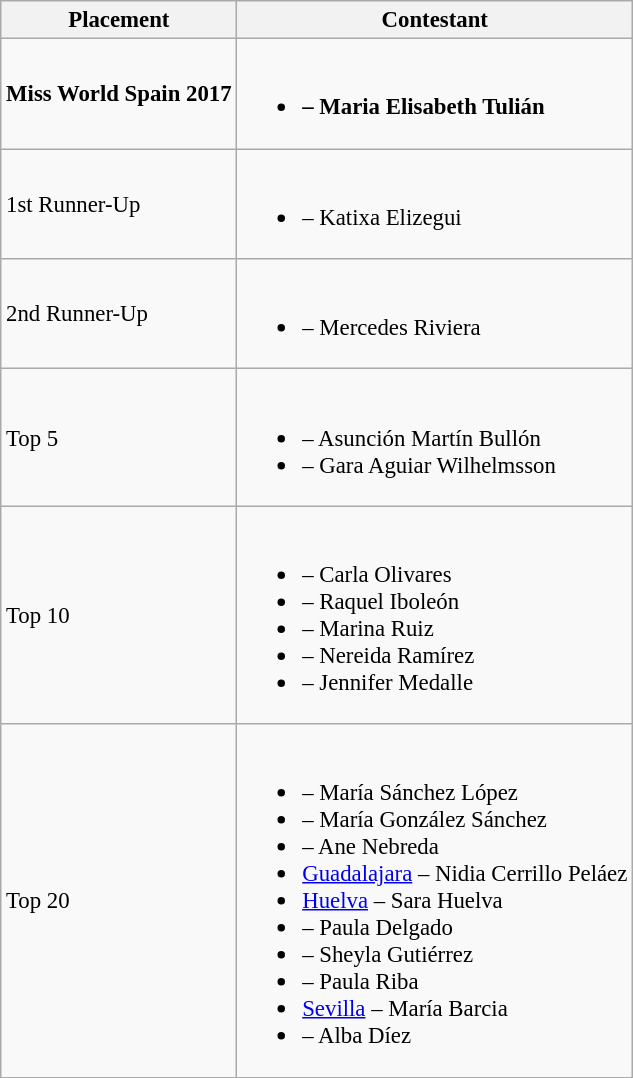<table class="wikitable sortable" style="font-size: 95%;">
<tr>
<th>Placement</th>
<th>Contestant</th>
</tr>
<tr>
<td><strong>Miss World Spain 2017</strong></td>
<td><br><ul><li><strong> – Maria Elisabeth Tulián</strong></li></ul></td>
</tr>
<tr>
<td>1st Runner-Up</td>
<td><br><ul><li> – Katixa Elizegui</li></ul></td>
</tr>
<tr>
<td>2nd Runner-Up</td>
<td><br><ul><li> – Mercedes Riviera</li></ul></td>
</tr>
<tr>
<td>Top 5</td>
<td><br><ul><li> – Asunción Martín Bullón</li><li> – Gara Aguiar Wilhelmsson</li></ul></td>
</tr>
<tr>
<td>Top 10</td>
<td><br><ul><li> – Carla Olivares</li><li> – Raquel Iboleón</li><li> – Marina Ruiz</li><li> – Nereida Ramírez</li><li> – Jennifer Medalle</li></ul></td>
</tr>
<tr>
<td>Top 20</td>
<td><br><ul><li> – María Sánchez López</li><li> – María González Sánchez</li><li> – Ane Nebreda</li><li> <a href='#'>Guadalajara</a> – Nidia Cerrillo Peláez</li><li> <a href='#'>Huelva</a> – Sara Huelva</li><li> – Paula Delgado</li><li> – Sheyla Gutiérrez</li><li> – Paula Riba</li><li> <a href='#'>Sevilla</a> – María Barcia</li><li> – Alba Díez</li></ul></td>
</tr>
</table>
